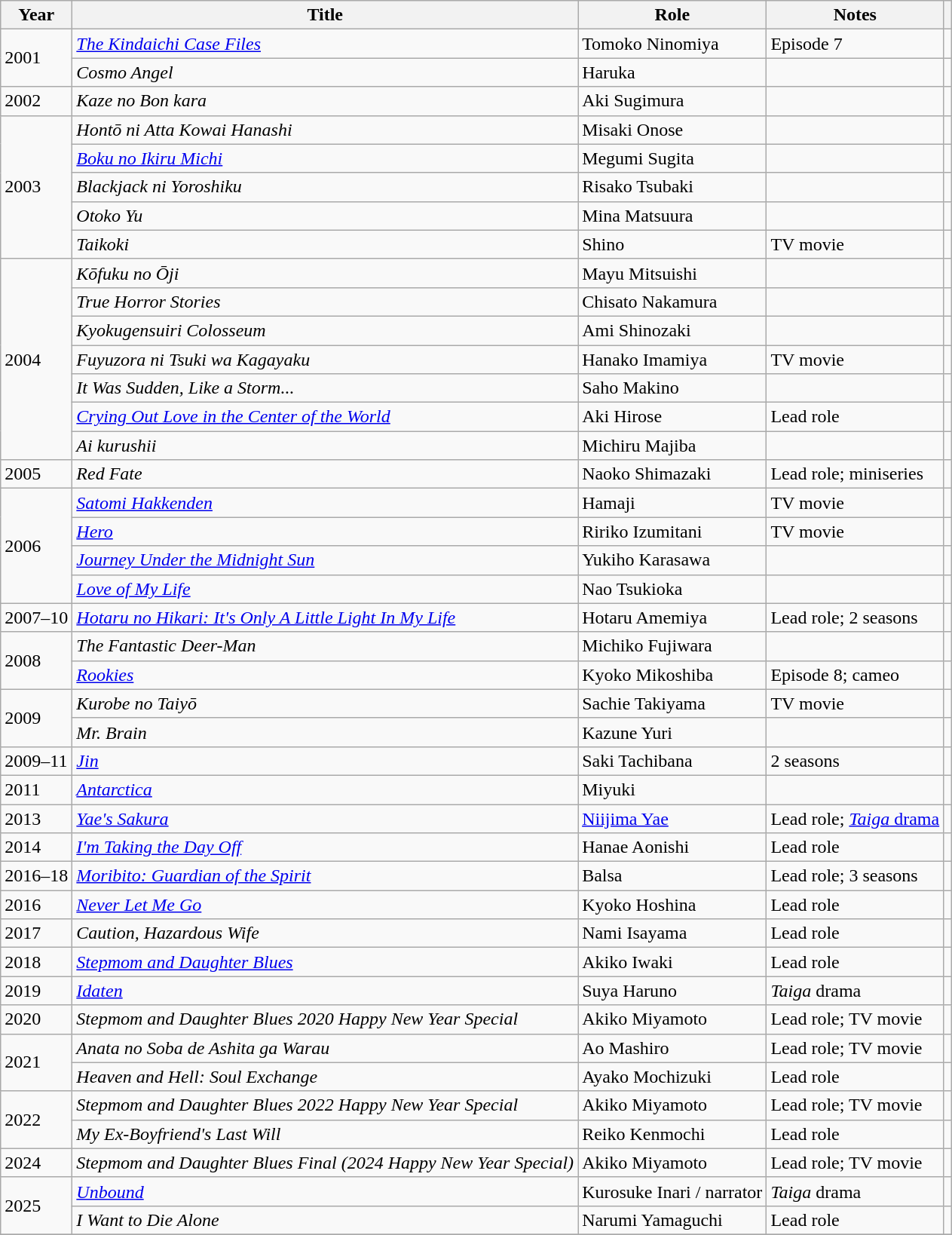<table class="wikitable sortable">
<tr>
<th>Year</th>
<th>Title</th>
<th>Role</th>
<th>Notes</th>
<th class="unsortable"></th>
</tr>
<tr>
<td rowspan=2>2001</td>
<td><em><a href='#'>The Kindaichi Case Files</a></em></td>
<td>Tomoko Ninomiya</td>
<td>Episode 7</td>
<td></td>
</tr>
<tr>
<td><em>Cosmo Angel</em></td>
<td>Haruka</td>
<td></td>
<td></td>
</tr>
<tr>
<td>2002</td>
<td><em>Kaze no Bon kara</em></td>
<td>Aki Sugimura</td>
<td></td>
<td></td>
</tr>
<tr>
<td rowspan=5>2003</td>
<td><em>Hontō ni Atta Kowai Hanashi</em></td>
<td>Misaki Onose</td>
<td></td>
<td></td>
</tr>
<tr>
<td><em><a href='#'>Boku no Ikiru Michi</a></em></td>
<td>Megumi Sugita</td>
<td></td>
<td></td>
</tr>
<tr>
<td><em>Blackjack ni Yoroshiku</em></td>
<td>Risako Tsubaki</td>
<td></td>
<td></td>
</tr>
<tr>
<td><em>Otoko Yu</em></td>
<td>Mina Matsuura</td>
<td></td>
<td></td>
</tr>
<tr>
<td><em>Taikoki</em></td>
<td>Shino</td>
<td>TV movie</td>
<td></td>
</tr>
<tr>
<td rowspan=7>2004</td>
<td><em>Kōfuku no Ōji</em></td>
<td>Mayu Mitsuishi</td>
<td></td>
<td></td>
</tr>
<tr>
<td><em>True Horror Stories</em></td>
<td>Chisato Nakamura</td>
<td></td>
<td></td>
</tr>
<tr>
<td><em>Kyokugensuiri Colosseum</em></td>
<td>Ami Shinozaki</td>
<td></td>
<td></td>
</tr>
<tr>
<td><em>Fuyuzora ni Tsuki wa Kagayaku</em></td>
<td>Hanako Imamiya</td>
<td>TV movie</td>
<td></td>
</tr>
<tr>
<td><em>It Was Sudden, Like a Storm...</em></td>
<td>Saho Makino</td>
<td></td>
<td></td>
</tr>
<tr>
<td><em><a href='#'>Crying Out Love in the Center of the World</a></em></td>
<td>Aki Hirose</td>
<td>Lead role</td>
<td></td>
</tr>
<tr>
<td><em>Ai kurushii</em></td>
<td>Michiru Majiba</td>
<td></td>
<td></td>
</tr>
<tr>
<td>2005</td>
<td><em>Red Fate</em></td>
<td>Naoko Shimazaki</td>
<td>Lead role; miniseries</td>
<td></td>
</tr>
<tr>
<td rowspan=4>2006</td>
<td><em><a href='#'>Satomi Hakkenden</a></em></td>
<td>Hamaji</td>
<td>TV movie</td>
<td></td>
</tr>
<tr>
<td><em><a href='#'>Hero</a></em></td>
<td>Ririko Izumitani</td>
<td>TV movie</td>
<td></td>
</tr>
<tr>
<td><em><a href='#'>Journey Under the Midnight Sun</a></em></td>
<td>Yukiho Karasawa</td>
<td></td>
<td></td>
</tr>
<tr>
<td><em><a href='#'>Love of My Life</a></em></td>
<td>Nao Tsukioka</td>
<td></td>
<td></td>
</tr>
<tr>
<td>2007–10</td>
<td><em><a href='#'>Hotaru no Hikari: It's Only A Little Light In My Life</a></em></td>
<td>Hotaru Amemiya</td>
<td>Lead role; 2 seasons</td>
<td></td>
</tr>
<tr>
<td rowspan=2>2008</td>
<td><em>The Fantastic Deer-Man</em></td>
<td>Michiko Fujiwara</td>
<td></td>
<td></td>
</tr>
<tr>
<td><em><a href='#'>Rookies</a></em></td>
<td>Kyoko Mikoshiba</td>
<td>Episode 8; cameo</td>
<td></td>
</tr>
<tr>
<td rowspan=2>2009</td>
<td><em>Kurobe no Taiyō</em> </td>
<td>Sachie Takiyama</td>
<td>TV movie</td>
<td></td>
</tr>
<tr>
<td><em>Mr. Brain</em></td>
<td>Kazune Yuri</td>
<td></td>
<td></td>
</tr>
<tr>
<td>2009–11</td>
<td><em><a href='#'>Jin</a></em></td>
<td>Saki Tachibana</td>
<td>2 seasons</td>
<td></td>
</tr>
<tr>
<td rowspan=1>2011</td>
<td><em><a href='#'>Antarctica</a></em></td>
<td>Miyuki</td>
<td></td>
<td></td>
</tr>
<tr>
<td>2013</td>
<td><em><a href='#'>Yae's Sakura</a></em></td>
<td><a href='#'>Niijima Yae</a></td>
<td>Lead role; <a href='#'><em>Taiga</em> drama</a></td>
<td></td>
</tr>
<tr>
<td>2014</td>
<td><em><a href='#'>I'm Taking the Day Off</a></em></td>
<td>Hanae Aonishi</td>
<td>Lead role</td>
<td></td>
</tr>
<tr>
<td>2016–18</td>
<td><em><a href='#'>Moribito: Guardian of the Spirit</a></em></td>
<td>Balsa</td>
<td>Lead role; 3 seasons</td>
<td></td>
</tr>
<tr>
<td>2016</td>
<td><em><a href='#'>Never Let Me Go</a></em></td>
<td>Kyoko Hoshina</td>
<td>Lead role</td>
<td></td>
</tr>
<tr>
<td>2017</td>
<td><em>Caution, Hazardous Wife</em></td>
<td>Nami Isayama</td>
<td>Lead role</td>
<td></td>
</tr>
<tr>
<td>2018</td>
<td><em><a href='#'>Stepmom and Daughter Blues</a></em></td>
<td>Akiko Iwaki</td>
<td>Lead role</td>
<td></td>
</tr>
<tr>
<td>2019</td>
<td><em><a href='#'>Idaten</a></em></td>
<td>Suya Haruno</td>
<td><em>Taiga</em> drama</td>
<td></td>
</tr>
<tr>
<td>2020</td>
<td><em>Stepmom and Daughter Blues 2020 Happy New Year Special</em></td>
<td>Akiko Miyamoto</td>
<td>Lead role; TV movie</td>
<td></td>
</tr>
<tr>
<td rowspan=2>2021</td>
<td><em>Anata no Soba de Ashita ga Warau</em></td>
<td>Ao Mashiro</td>
<td>Lead role; TV movie</td>
<td></td>
</tr>
<tr>
<td><em>Heaven and Hell: Soul Exchange</em></td>
<td>Ayako Mochizuki</td>
<td>Lead role</td>
<td></td>
</tr>
<tr>
<td rowspan="2">2022</td>
<td><em>Stepmom and Daughter Blues 2022 Happy New Year Special</em></td>
<td>Akiko Miyamoto</td>
<td>Lead role; TV movie</td>
<td></td>
</tr>
<tr>
<td><em>My Ex-Boyfriend's Last Will</em></td>
<td>Reiko Kenmochi</td>
<td>Lead role</td>
<td></td>
</tr>
<tr>
<td>2024</td>
<td><em>Stepmom and Daughter Blues Final (2024 Happy New Year Special)</em></td>
<td>Akiko Miyamoto</td>
<td>Lead role; TV movie</td>
<td></td>
</tr>
<tr>
<td rowspan="2">2025</td>
<td><em><a href='#'>Unbound</a></em></td>
<td>Kurosuke Inari / narrator</td>
<td><em>Taiga</em> drama</td>
<td></td>
</tr>
<tr>
<td><em>I Want to Die Alone</em></td>
<td>Narumi Yamaguchi</td>
<td>Lead role</td>
<td></td>
</tr>
<tr>
</tr>
</table>
